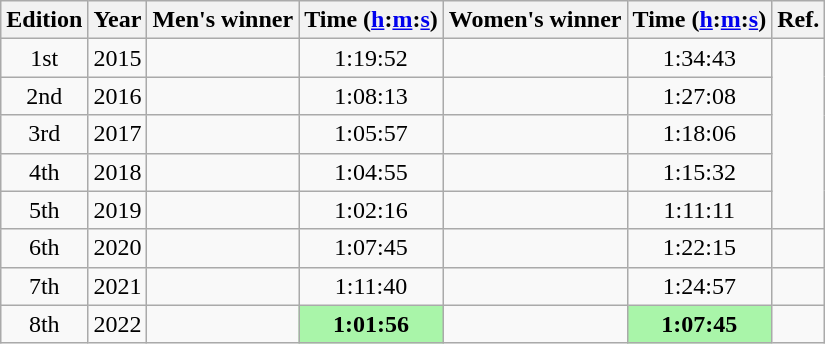<table class="wikitable sortable" style="text-align:center">
<tr>
<th class=unsortable>Edition</th>
<th>Year</th>
<th class=unsortable>Men's winner</th>
<th>Time (<a href='#'>h</a>:<a href='#'>m</a>:<a href='#'>s</a>)</th>
<th class=unsortable>Women's winner</th>
<th>Time (<a href='#'>h</a>:<a href='#'>m</a>:<a href='#'>s</a>)</th>
<th>Ref.</th>
</tr>
<tr>
<td>1st</td>
<td>2015</td>
<td align=left></td>
<td>1:19:52</td>
<td align=left></td>
<td>1:34:43</td>
</tr>
<tr>
<td>2nd</td>
<td>2016</td>
<td align=left></td>
<td>1:08:13</td>
<td align=left></td>
<td>1:27:08</td>
</tr>
<tr>
<td>3rd</td>
<td>2017</td>
<td align=left></td>
<td>1:05:57</td>
<td align=left></td>
<td>1:18:06</td>
</tr>
<tr>
<td>4th</td>
<td>2018</td>
<td align=left></td>
<td>1:04:55</td>
<td align=left></td>
<td>1:15:32</td>
</tr>
<tr>
<td>5th</td>
<td>2019</td>
<td align=left></td>
<td>1:02:16</td>
<td align=left></td>
<td>1:11:11</td>
</tr>
<tr>
<td>6th</td>
<td>2020</td>
<td align=left></td>
<td>1:07:45</td>
<td align=left></td>
<td>1:22:15</td>
<td></td>
</tr>
<tr>
<td>7th</td>
<td>2021</td>
<td align=left></td>
<td>1:11:40</td>
<td align=left></td>
<td>1:24:57</td>
<td></td>
</tr>
<tr>
<td>8th</td>
<td>2022</td>
<td align=left></td>
<td bgcolor=#A9F5A9><strong>1:01:56</strong></td>
<td align=left></td>
<td bgcolor=#A9F5A9><strong>1:07:45</strong></td>
<td></td>
</tr>
</table>
